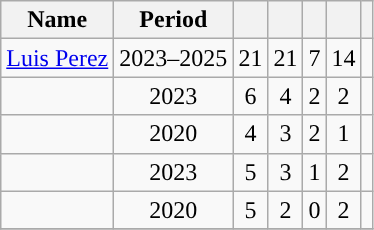<table class="wikitable sortable" style="text-align:center">
<tr>
<th scope="col">Name</th>
<th scope="col">Period</th>
<th scope="col"></th>
<th scope="col"></th>
<th scope="col"></th>
<th scope="col"></th>
<th scope="col"></th>
</tr>
<tr>
<td><a href='#'>Luis Perez</a></td>
<td>2023–2025</td>
<td>21</td>
<td>21</td>
<td>7</td>
<td>14</td>
<td></td>
</tr>
<tr>
<td></td>
<td>2023</td>
<td>6</td>
<td>4</td>
<td>2</td>
<td>2</td>
<td></td>
</tr>
<tr>
<td></td>
<td>2020</td>
<td>4</td>
<td>3</td>
<td>2</td>
<td>1</td>
<td></td>
</tr>
<tr>
<td></td>
<td>2023</td>
<td>5</td>
<td>3</td>
<td>1</td>
<td>2</td>
<td></td>
</tr>
<tr>
<td></td>
<td>2020</td>
<td>5</td>
<td>2</td>
<td>0</td>
<td>2</td>
<td></td>
</tr>
<tr>
</tr>
</table>
